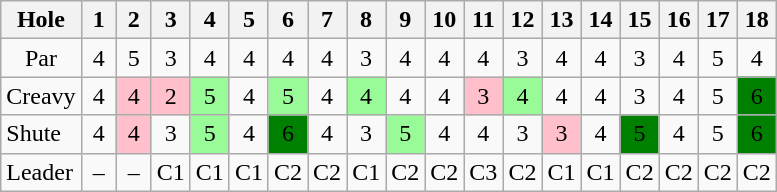<table class="wikitable" style="text-align:center">
<tr>
<th>Hole</th>
<th> 1 </th>
<th> 2 </th>
<th> 3 </th>
<th> 4 </th>
<th> 5 </th>
<th> 6 </th>
<th> 7 </th>
<th> 8 </th>
<th> 9 </th>
<th>10</th>
<th>11</th>
<th>12</th>
<th>13</th>
<th>14</th>
<th>15</th>
<th>16</th>
<th>17</th>
<th>18</th>
</tr>
<tr>
<td>Par</td>
<td>4</td>
<td>5</td>
<td>3</td>
<td>4</td>
<td>4</td>
<td>4</td>
<td>4</td>
<td>3</td>
<td>4</td>
<td>4</td>
<td>4</td>
<td>3</td>
<td>4</td>
<td>4</td>
<td>3</td>
<td>4</td>
<td>5</td>
<td>4</td>
</tr>
<tr>
<td align=left> Creavy</td>
<td>4</td>
<td style="background: Pink;">4</td>
<td style="background: Pink;">2</td>
<td style="background: PaleGreen;">5</td>
<td>4</td>
<td style="background: PaleGreen;">5</td>
<td>4</td>
<td style="background: PaleGreen;">4</td>
<td>4</td>
<td>4</td>
<td style="background: Pink;">3</td>
<td style="background: PaleGreen;">4</td>
<td>4</td>
<td>4</td>
<td>3</td>
<td>4</td>
<td>5</td>
<td style="background: Green;">6</td>
</tr>
<tr>
<td align=left> Shute</td>
<td>4</td>
<td style="background: Pink;">4</td>
<td>3</td>
<td style="background: PaleGreen;">5</td>
<td>4</td>
<td style="background: Green;">6</td>
<td>4</td>
<td>3</td>
<td style="background: PaleGreen;">5</td>
<td>4</td>
<td>4</td>
<td>3</td>
<td style="background: Pink;">3</td>
<td>4</td>
<td style="background: Green;">5</td>
<td>4</td>
<td>5</td>
<td style="background: Green;">6</td>
</tr>
<tr>
<td align=left>Leader</td>
<td>–</td>
<td>–</td>
<td>C1</td>
<td>C1</td>
<td>C1</td>
<td>C2</td>
<td>C2</td>
<td>C1</td>
<td>C2</td>
<td>C2</td>
<td>C3</td>
<td>C2</td>
<td>C1</td>
<td>C1</td>
<td>C2</td>
<td>C2</td>
<td>C2</td>
<td>C2</td>
</tr>
</table>
